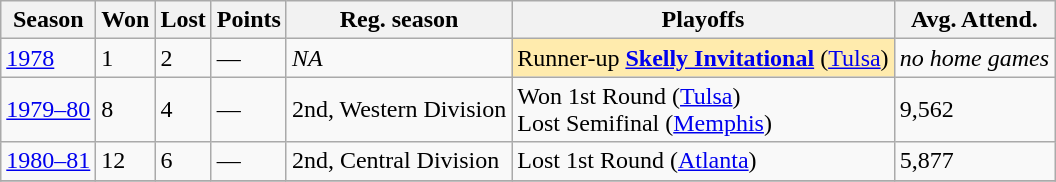<table class="wikitable">
<tr>
<th>Season</th>
<th>Won</th>
<th>Lost</th>
<th>Points</th>
<th>Reg. season</th>
<th>Playoffs</th>
<th>Avg. Attend.</th>
</tr>
<tr>
<td><a href='#'>1978</a></td>
<td>1</td>
<td>2</td>
<td>—</td>
<td><em>NA</em></td>
<td bgcolor="ffebad">Runner-up  <strong><a href='#'>Skelly Invitational</a></strong> (<a href='#'>Tulsa</a>)</td>
<td><em>no home games</em></td>
</tr>
<tr>
<td><a href='#'>1979–80</a></td>
<td>8</td>
<td>4</td>
<td>—</td>
<td>2nd, Western Division</td>
<td>Won 1st Round (<a href='#'>Tulsa</a>)<br>Lost Semifinal (<a href='#'>Memphis</a>)</td>
<td>9,562</td>
</tr>
<tr>
<td><a href='#'>1980–81</a></td>
<td>12</td>
<td>6</td>
<td>—</td>
<td>2nd, Central Division</td>
<td>Lost 1st Round (<a href='#'>Atlanta</a>)</td>
<td>5,877</td>
</tr>
<tr>
</tr>
</table>
